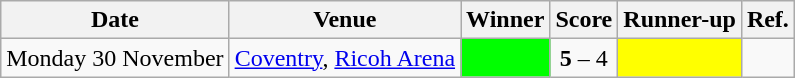<table class="wikitable">
<tr>
<th>Date</th>
<th>Venue</th>
<th>Winner</th>
<th>Score</th>
<th>Runner-up</th>
<th>Ref.</th>
</tr>
<tr>
<td align=left>Monday 30 November</td>
<td> <a href='#'>Coventry</a>, <a href='#'>Ricoh Arena</a></td>
<td align=right style="background: lime;"></td>
<td align=center><strong>5</strong> – 4</td>
<td style="background: yellow;"></td>
<td align="center"></td>
</tr>
</table>
